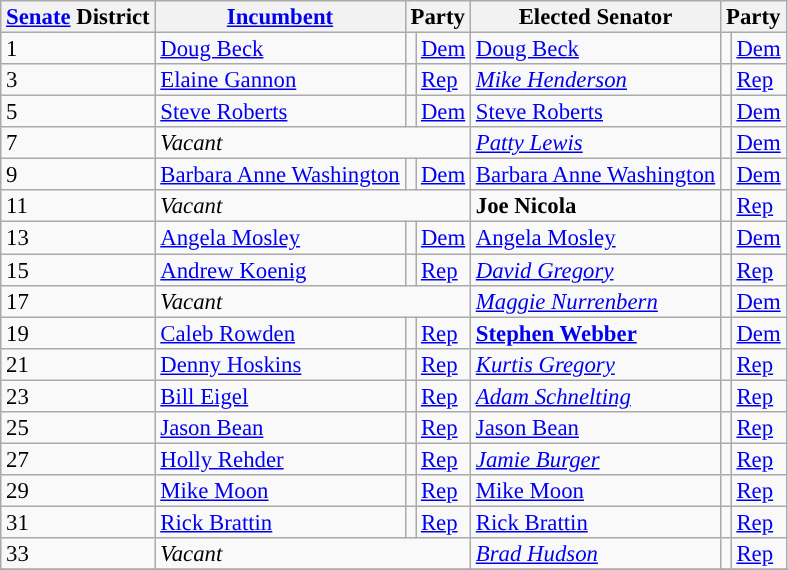<table class="sortable wikitable" style="font-size:95%;line-height:14px;">
<tr>
<th colspan="1" class="sortable"><a href='#'>Senate</a> District</th>
<th class="unsortable"><a href='#'>Incumbent</a></th>
<th colspan="2">Party</th>
<th class="unsortable">Elected Senator</th>
<th colspan="2">Party</th>
</tr>
<tr>
<td>1</td>
<td><a href='#'>Doug Beck</a></td>
<td style="background:"></td>
<td><a href='#'>Dem</a></td>
<td><a href='#'>Doug Beck</a></td>
<td style="background:"></td>
<td><a href='#'>Dem</a></td>
</tr>
<tr>
<td>3</td>
<td><a href='#'>Elaine Gannon</a></td>
<td style="background:"></td>
<td><a href='#'>Rep</a></td>
<td><em><a href='#'>Mike Henderson</a></em></td>
<td style="background:"></td>
<td><a href='#'>Rep</a></td>
</tr>
<tr>
<td>5</td>
<td><a href='#'>Steve Roberts</a></td>
<td style="background:"></td>
<td><a href='#'>Dem</a></td>
<td><a href='#'>Steve Roberts</a></td>
<td style="background:"></td>
<td><a href='#'>Dem</a></td>
</tr>
<tr>
<td>7</td>
<td colspan=3><em>Vacant</em></td>
<td><em><a href='#'>Patty Lewis</a></em></td>
<td style="background:"></td>
<td><a href='#'>Dem</a></td>
</tr>
<tr>
<td>9</td>
<td><a href='#'>Barbara Anne Washington</a></td>
<td style="background:"></td>
<td><a href='#'>Dem</a></td>
<td><a href='#'>Barbara Anne Washington</a></td>
<td style="background:"></td>
<td><a href='#'>Dem</a></td>
</tr>
<tr>
<td>11</td>
<td colspan=3><em>Vacant</em></td>
<td><strong>Joe Nicola</strong></td>
<td style="background:"></td>
<td><a href='#'>Rep</a></td>
</tr>
<tr>
<td>13</td>
<td><a href='#'>Angela Mosley</a></td>
<td style="background:"></td>
<td><a href='#'>Dem</a></td>
<td><a href='#'>Angela Mosley</a></td>
<td style="background:"></td>
<td><a href='#'>Dem</a></td>
</tr>
<tr>
<td>15</td>
<td><a href='#'>Andrew Koenig</a></td>
<td style="background:"></td>
<td><a href='#'>Rep</a></td>
<td><em><a href='#'>David Gregory</a></em></td>
<td style="background:"></td>
<td><a href='#'>Rep</a></td>
</tr>
<tr>
<td>17</td>
<td colspan=3><em>Vacant</em></td>
<td><em><a href='#'>Maggie Nurrenbern</a></em></td>
<td style="background:"></td>
<td><a href='#'>Dem</a></td>
</tr>
<tr>
<td>19</td>
<td><a href='#'>Caleb Rowden</a></td>
<td style="background:"></td>
<td><a href='#'>Rep</a></td>
<td><strong><a href='#'>Stephen Webber</a></strong></td>
<td style="background:"></td>
<td><a href='#'>Dem</a></td>
</tr>
<tr>
<td>21</td>
<td><a href='#'>Denny Hoskins</a></td>
<td style="background:"></td>
<td><a href='#'>Rep</a></td>
<td><em><a href='#'>Kurtis Gregory</a></em></td>
<td style="background:"></td>
<td><a href='#'>Rep</a></td>
</tr>
<tr>
<td>23</td>
<td><a href='#'>Bill Eigel</a></td>
<td style="background:"></td>
<td><a href='#'>Rep</a></td>
<td><em><a href='#'>Adam Schnelting</a></em></td>
<td style="background:"></td>
<td><a href='#'>Rep</a></td>
</tr>
<tr>
<td>25</td>
<td><a href='#'>Jason Bean</a></td>
<td style="background:"></td>
<td><a href='#'>Rep</a></td>
<td><a href='#'>Jason Bean</a></td>
<td style="background:"></td>
<td><a href='#'>Rep</a></td>
</tr>
<tr>
<td>27</td>
<td><a href='#'>Holly Rehder</a></td>
<td style="background:"></td>
<td><a href='#'>Rep</a></td>
<td><em><a href='#'>Jamie Burger</a></em></td>
<td style="background:"></td>
<td><a href='#'>Rep</a></td>
</tr>
<tr>
<td>29</td>
<td><a href='#'>Mike Moon</a></td>
<td style="background:"></td>
<td><a href='#'>Rep</a></td>
<td><a href='#'>Mike Moon</a></td>
<td style="background:"></td>
<td><a href='#'>Rep</a></td>
</tr>
<tr>
<td>31</td>
<td><a href='#'>Rick Brattin</a></td>
<td style="background:"></td>
<td><a href='#'>Rep</a></td>
<td><a href='#'>Rick Brattin</a></td>
<td style="background:"></td>
<td><a href='#'>Rep</a></td>
</tr>
<tr>
<td>33</td>
<td colspan=3><em>Vacant</em></td>
<td><em><a href='#'>Brad Hudson</a></em></td>
<td style="background:"></td>
<td><a href='#'>Rep</a></td>
</tr>
<tr>
</tr>
</table>
